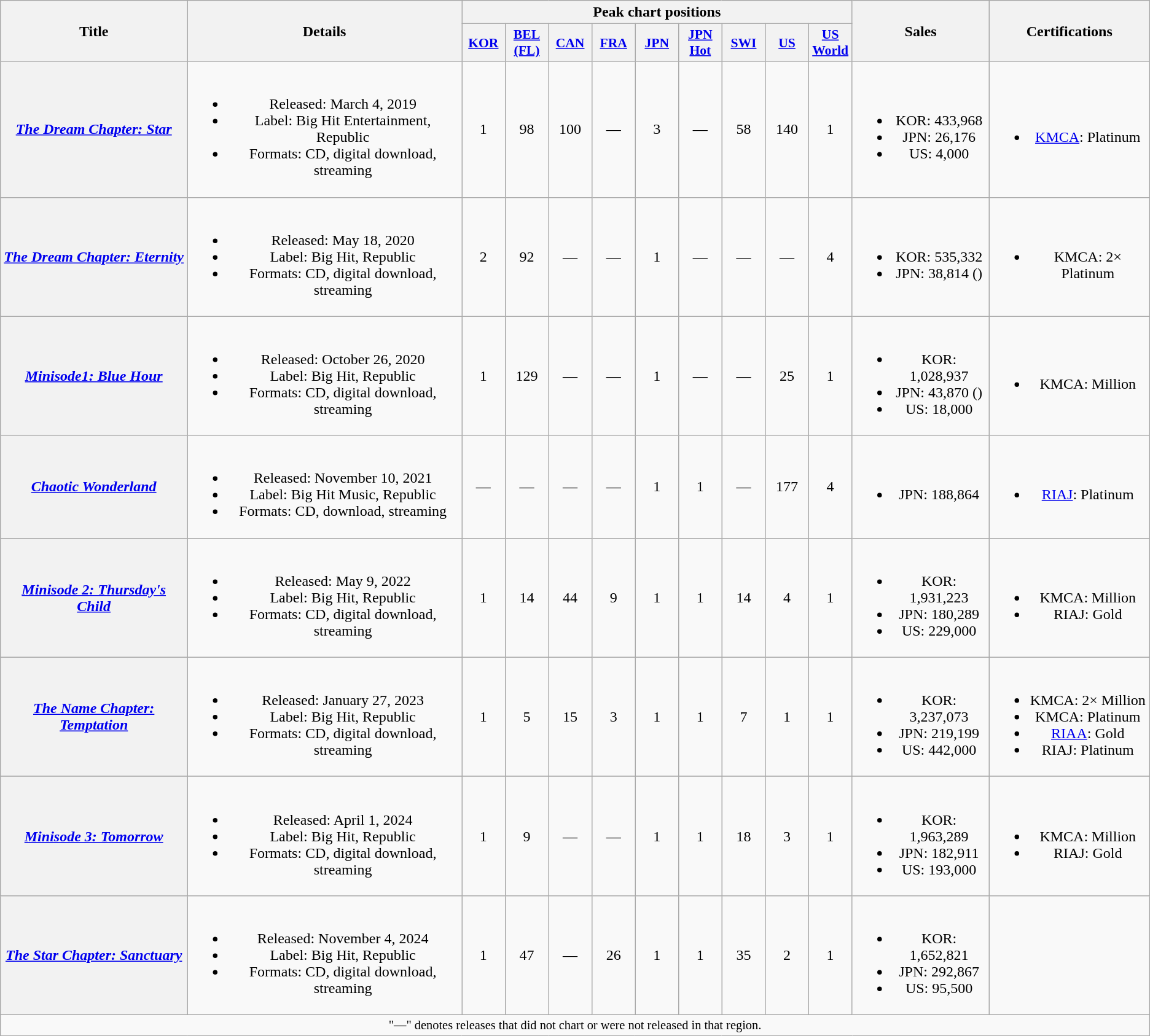<table class="wikitable plainrowheaders" style="text-align:center">
<tr>
<th scope="col" rowspan="2">Title</th>
<th scope="col" rowspan="2">Details</th>
<th scope="col" colspan="9">Peak chart positions</th>
<th scope="col" rowspan="2">Sales</th>
<th scope="col" rowspan="2">Certifications</th>
</tr>
<tr>
<th scope="col" style="width:2.8em;font-size:90%"><a href='#'>KOR</a><br></th>
<th scope="col" style="width:2.8em;font-size:90%"><a href='#'>BEL<br>(FL)</a><br></th>
<th scope="col" style="width:2.8em;font-size:90%"><a href='#'>CAN</a><br></th>
<th scope="col" style="width:2.8em;font-size:90%"><a href='#'>FRA</a><br></th>
<th scope="col" style="width:2.8em;font-size:90%"><a href='#'>JPN</a><br></th>
<th scope="col" style="width:2.8em;font-size:90%"><a href='#'>JPN<br>Hot</a><br></th>
<th scope="col" style="width:2.8em;font-size:90%"><a href='#'>SWI</a><br></th>
<th scope="col" style="width:2.8em;font-size:90%"><a href='#'>US</a><br></th>
<th scope="col" style="width:2.8em;font-size:90%"><a href='#'>US<br>World</a><br></th>
</tr>
<tr>
<th scope="row"><em><a href='#'>The Dream Chapter: Star</a></em></th>
<td><br><ul><li>Released: March 4, 2019 </li><li>Label: Big Hit Entertainment, Republic</li><li>Formats: CD, digital download, streaming</li></ul></td>
<td>1</td>
<td>98</td>
<td>100</td>
<td>—</td>
<td>3</td>
<td>—</td>
<td>58</td>
<td>140</td>
<td>1</td>
<td><br><ul><li>KOR: 433,968</li><li>JPN: 26,176</li><li>US: 4,000</li></ul></td>
<td><br><ul><li><a href='#'>KMCA</a>: Platinum</li></ul></td>
</tr>
<tr>
<th scope="row"><em><a href='#'>The Dream Chapter: Eternity</a></em></th>
<td><br><ul><li>Released: May 18, 2020 </li><li>Label: Big Hit, Republic</li><li>Formats: CD, digital download, streaming</li></ul></td>
<td>2</td>
<td>92</td>
<td>—</td>
<td>—</td>
<td>1</td>
<td>—</td>
<td>—</td>
<td>—</td>
<td>4</td>
<td><br><ul><li>KOR: 535,332</li><li>JPN: 38,814 ()</li></ul></td>
<td><br><ul><li>KMCA: 2× Platinum</li></ul></td>
</tr>
<tr>
<th scope="row"><em><a href='#'>Minisode1: Blue Hour</a></em></th>
<td><br><ul><li>Released: October 26, 2020 </li><li>Label: Big Hit, Republic</li><li>Formats: CD, digital download, streaming</li></ul></td>
<td>1</td>
<td>129</td>
<td>—</td>
<td>—</td>
<td>1</td>
<td>—</td>
<td>—</td>
<td>25</td>
<td>1</td>
<td><br><ul><li>KOR: 1,028,937</li><li>JPN: 43,870 ()</li><li>US: 18,000</li></ul></td>
<td><br><ul><li>KMCA: Million</li></ul></td>
</tr>
<tr>
<th scope="row"><em><a href='#'>Chaotic Wonderland</a></em></th>
<td><br><ul><li>Released: November 10, 2021 </li><li>Label: Big Hit Music, Republic</li><li>Formats: CD, download, streaming</li></ul></td>
<td>—</td>
<td>—</td>
<td>—</td>
<td>—</td>
<td>1</td>
<td>1</td>
<td>—</td>
<td>177</td>
<td>4</td>
<td><br><ul><li>JPN: 188,864</li></ul></td>
<td><br><ul><li><a href='#'>RIAJ</a>: Platinum</li></ul></td>
</tr>
<tr>
<th scope="row"><em><a href='#'>Minisode 2: Thursday's Child</a></em></th>
<td><br><ul><li>Released: May 9, 2022 </li><li>Label: Big Hit, Republic</li><li>Formats: CD, digital download, streaming</li></ul></td>
<td>1</td>
<td>14</td>
<td>44</td>
<td>9</td>
<td>1</td>
<td>1</td>
<td>14</td>
<td>4</td>
<td>1</td>
<td><br><ul><li>KOR: 1,931,223</li><li>JPN: 180,289</li><li>US: 229,000</li></ul></td>
<td><br><ul><li>KMCA: Million</li><li>RIAJ: Gold</li></ul></td>
</tr>
<tr>
<th scope="row"><em><a href='#'>The Name Chapter: Temptation</a></em></th>
<td><br><ul><li>Released: January 27, 2023 </li><li>Label: Big Hit, Republic</li><li>Formats: CD, digital download, streaming</li></ul></td>
<td>1</td>
<td>5</td>
<td>15</td>
<td>3</td>
<td>1</td>
<td>1</td>
<td>7</td>
<td>1</td>
<td>1</td>
<td><br><ul><li>KOR: 3,237,073</li><li>JPN: 219,199</li><li>US: 442,000</li></ul></td>
<td><br><ul><li>KMCA: 2× Million</li><li>KMCA: Platinum</li><li><a href='#'>RIAA</a>: Gold</li><li>RIAJ: Platinum</li></ul></td>
</tr>
<tr>
</tr>
<tr>
<th scope="row"><em><a href='#'>Minisode 3: Tomorrow</a></em></th>
<td><br><ul><li>Released: April 1, 2024</li><li>Label: Big Hit, Republic </li><li>Formats: CD, digital download, streaming</li></ul></td>
<td>1</td>
<td>9</td>
<td>—</td>
<td>—</td>
<td>1</td>
<td>1</td>
<td>18</td>
<td>3</td>
<td>1</td>
<td><br><ul><li>KOR: 1,963,289</li><li>JPN: 182,911</li><li>US: 193,000</li></ul></td>
<td><br><ul><li>KMCA: Million</li><li>RIAJ: Gold</li></ul></td>
</tr>
<tr>
<th scope="row"><em><a href='#'>The Star Chapter: Sanctuary</a></em></th>
<td><br><ul><li>Released: November 4, 2024</li><li>Label: Big Hit, Republic </li><li>Formats: CD, digital download, streaming</li></ul></td>
<td>1</td>
<td>47</td>
<td>—</td>
<td>26</td>
<td>1</td>
<td>1</td>
<td>35</td>
<td>2</td>
<td>1</td>
<td><br><ul><li>KOR: 1,652,821</li><li>JPN: 292,867</li><li>US: 95,500</li></ul></td>
<td></td>
</tr>
<tr>
<td colspan="13" style="font-size:85%">"—" denotes releases that did not chart or were not released in that region.</td>
</tr>
</table>
